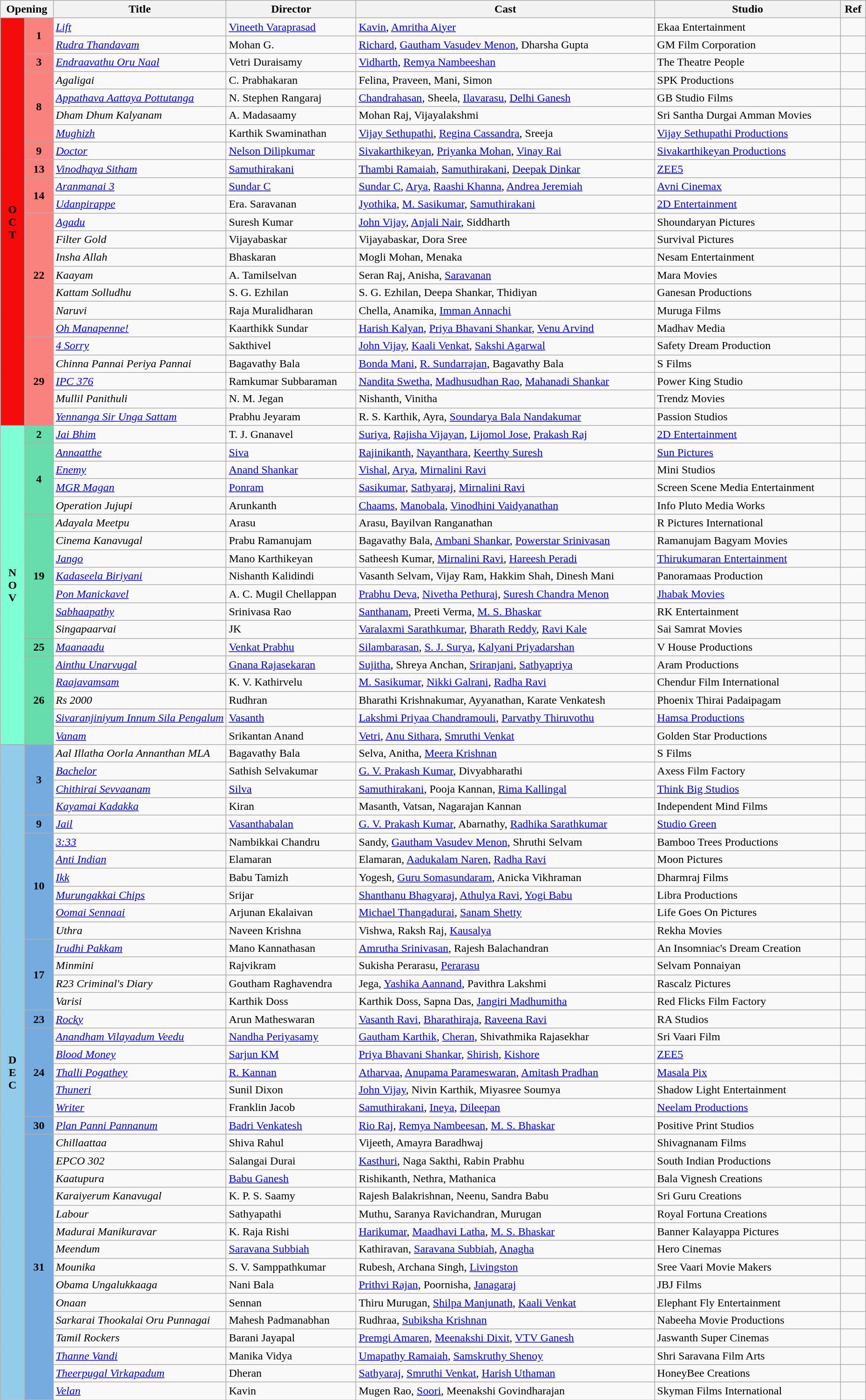<table class="wikitable sortable">
<tr>
<th colspan="2">Opening</th>
<th style="width:20%;">Title</th>
<th>Director</th>
<th>Cast</th>
<th>Studio</th>
<th>Ref</th>
</tr>
<tr October!>
<td rowspan="23" style="text-align:center; background:#f40b0b; textcolor:#000;"><strong>O<br>C<br>T</strong></td>
<td rowspan="2" style="text-align:center;background:#f9827c;"><strong>1</strong></td>
<td><em><a href='#'>Lift</a></em></td>
<td><a href='#'>Vineeth Varaprasad</a></td>
<td><a href='#'>Kavin</a>, <a href='#'>Amritha Aiyer</a></td>
<td>Ekaa Entertainment</td>
<td></td>
</tr>
<tr>
<td><em><a href='#'>Rudra Thandavam</a></em></td>
<td>Mohan G.</td>
<td><a href='#'>Richard</a>, <a href='#'>Gautham Vasudev Menon</a>, Dharsha Gupta</td>
<td>GM Film Corporation</td>
<td></td>
</tr>
<tr>
<td style="text-align:center; background:#f9827c;"><strong>3</strong></td>
<td><em><a href='#'>Endraavathu Oru Naal</a></em></td>
<td>Vetri Duraisamy</td>
<td><a href='#'>Vidharth</a>, <a href='#'>Remya Nambeeshan</a></td>
<td>The Theatre People</td>
<td></td>
</tr>
<tr>
<td rowspan="4" style="text-align:center;background:#f9827c;"><strong>8</strong></td>
<td><em>Agaligai</em></td>
<td>C. Prabhakaran</td>
<td>Felina, Praveen, Mani, Simon</td>
<td>SPK Productions</td>
<td></td>
</tr>
<tr>
<td><em><a href='#'>Appathava Aattaya Pottutanga</a></em></td>
<td>N. Stephen Rangaraj</td>
<td><a href='#'>Chandrahasan</a>, Sheela, <a href='#'>Ilavarasu</a>, <a href='#'>Delhi Ganesh</a></td>
<td>GB Studio Films</td>
<td></td>
</tr>
<tr>
<td><em>Dham Dhum Kalyanam</em></td>
<td>A. Madasaamy</td>
<td>Mohan Raj, Vijayalakshmi</td>
<td>Sri Santha Durgai Amman Movies</td>
<td></td>
</tr>
<tr>
<td><em><a href='#'>Mughizh</a></em></td>
<td>Karthik Swaminathan</td>
<td><a href='#'>Vijay Sethupathi</a>, <a href='#'>Regina Cassandra</a>, Sreeja</td>
<td><a href='#'>Vijay Sethupathi Productions</a></td>
<td></td>
</tr>
<tr>
<td style="text-align:center; background:#f9827c;"><strong>9</strong></td>
<td><em><a href='#'>Doctor</a></em></td>
<td><a href='#'>Nelson Dilipkumar</a></td>
<td><a href='#'>Sivakarthikeyan</a>, <a href='#'>Priyanka Mohan</a>, <a href='#'>Vinay Rai</a></td>
<td><a href='#'>Sivakarthikeyan Productions</a></td>
<td></td>
</tr>
<tr>
<td style="text-align:center; background:#f9827c;"><strong>13</strong></td>
<td><em><a href='#'>Vinodhaya Sitham</a></em></td>
<td><a href='#'>Samuthirakani</a></td>
<td><a href='#'>Thambi Ramaiah</a>, <a href='#'>Samuthirakani</a>, <a href='#'>Deepak Dinkar</a></td>
<td><a href='#'>ZEE5</a></td>
<td></td>
</tr>
<tr>
<td rowspan="2" style="text-align:center;background:#f9827c;"><strong>14</strong></td>
<td><em><a href='#'>Aranmanai 3</a></em></td>
<td><a href='#'>Sundar C</a></td>
<td><a href='#'>Sundar C</a>, <a href='#'>Arya</a>, <a href='#'>Raashi Khanna</a>, <a href='#'>Andrea Jeremiah</a></td>
<td><a href='#'>Avni Cinemax</a></td>
<td></td>
</tr>
<tr>
<td><em><a href='#'>Udanpirappe</a></em></td>
<td>Era. Saravanan</td>
<td><a href='#'>Jyothika</a>, <a href='#'>M. Sasikumar</a>, <a href='#'>Samuthirakani</a></td>
<td><a href='#'>2D Entertainment</a></td>
<td></td>
</tr>
<tr>
<td rowspan="7" style="text-align:center;background:#f9827c;"><strong>22</strong></td>
<td><em><a href='#'>Agadu</a></em></td>
<td>Suresh Kumar</td>
<td><a href='#'>John Vijay</a>, <a href='#'>Anjali Nair</a>, Siddharth</td>
<td>Shoundaryan Pictures</td>
<td></td>
</tr>
<tr>
<td><em>Filter Gold</em></td>
<td>Vijayabaskar</td>
<td>Vijayabaskar, Dora Sree</td>
<td>Survival Pictures</td>
<td></td>
</tr>
<tr>
<td><em>Insha Allah</em></td>
<td>Bhaskaran</td>
<td>Mogli Mohan, Menaka</td>
<td>Nesam Entertainment</td>
<td></td>
</tr>
<tr>
<td><em>Kaayam</em></td>
<td>A. Tamilselvan</td>
<td>Seran Raj, Anisha, <a href='#'>Saravanan</a></td>
<td>Mara Movies</td>
<td></td>
</tr>
<tr>
<td><em>Kattam Solludhu</em></td>
<td>S. G. Ezhilan</td>
<td>S. G. Ezhilan, Deepa Shankar, Thidiyan</td>
<td>Ganesan Productions</td>
<td></td>
</tr>
<tr>
<td><em>Naruvi</em></td>
<td>Raja Muralidharan</td>
<td>Chella, Anamika, <a href='#'>Imman Annachi</a></td>
<td>Muruga Films</td>
<td></td>
</tr>
<tr>
<td><em><a href='#'>Oh Manapenne!</a></em></td>
<td>Kaarthikk Sundar</td>
<td><a href='#'>Harish Kalyan</a>,  <a href='#'>Priya Bhavani Shankar</a>, <a href='#'>Venu Arvind</a></td>
<td>Madhav Media</td>
<td></td>
</tr>
<tr>
<td rowspan="5" style="text-align:center;background:#f9827c;"><strong>29</strong></td>
<td><em><a href='#'>4 Sorry</a></em></td>
<td>Sakthivel</td>
<td><a href='#'>John Vijay</a>, <a href='#'>Kaali Venkat</a>, <a href='#'>Sakshi Agarwal</a></td>
<td>Safety Dream Production</td>
<td></td>
</tr>
<tr>
<td><em>Chinna Pannai Periya Pannai</em></td>
<td>Bagavathy Bala</td>
<td><a href='#'>Bonda Mani</a>, <a href='#'>R. Sundarrajan</a>, Bagavathy Bala</td>
<td>S Films</td>
<td></td>
</tr>
<tr>
<td><em><a href='#'>IPC 376</a></em></td>
<td>Ramkumar Subbaraman</td>
<td><a href='#'>Nandita Swetha</a>, <a href='#'>Madhusudhan Rao</a>, <a href='#'>Mahanadi Shankar</a></td>
<td>Power King Studio</td>
<td></td>
</tr>
<tr>
<td><em>Mullil Panithuli</em></td>
<td>N. M. Jegan</td>
<td>Nishanth, Vinitha</td>
<td>Trendz Movies</td>
<td></td>
</tr>
<tr>
<td><em><a href='#'>Yennanga Sir Unga Sattam</a></em></td>
<td>Prabhu Jeyaram</td>
<td>R. S. Karthik, Ayra, <a href='#'>Soundarya Bala Nandakumar</a></td>
<td>Passion Studios</td>
<td></td>
</tr>
<tr November!>
<td rowspan="18" style="text-align:center; background:#7FFFD4; textcolor:#000;"><strong>N<br>O<br>V</strong></td>
<td style="text-align:center; background:#6da;"><strong>2</strong></td>
<td><em><a href='#'>Jai Bhim</a></em></td>
<td>T. J. Gnanavel</td>
<td><a href='#'>Suriya</a>, <a href='#'>Rajisha Vijayan</a>, <a href='#'>Lijomol Jose</a>, <a href='#'>Prakash Raj</a></td>
<td><a href='#'>2D Entertainment</a></td>
<td></td>
</tr>
<tr>
<td rowspan="4" style="text-align:center; background:#6da;"><strong>4</strong></td>
<td><em><a href='#'>Annaatthe</a></em></td>
<td><a href='#'>Siva</a></td>
<td><a href='#'>Rajinikanth</a>, <a href='#'>Nayanthara</a>, <a href='#'>Keerthy Suresh</a></td>
<td><a href='#'>Sun Pictures</a></td>
<td></td>
</tr>
<tr>
<td><em><a href='#'>Enemy</a></em></td>
<td><a href='#'>Anand Shankar</a></td>
<td><a href='#'>Vishal</a>, <a href='#'>Arya</a>, <a href='#'>Mirnalini Ravi</a></td>
<td>Mini Studios</td>
<td></td>
</tr>
<tr>
<td><em><a href='#'>MGR Magan</a></em></td>
<td><a href='#'>Ponram</a></td>
<td><a href='#'>Sasikumar</a>, <a href='#'>Sathyaraj</a>, <a href='#'>Mirnalini Ravi</a></td>
<td>Screen Scene Media Entertainment</td>
<td></td>
</tr>
<tr>
<td><em>Operation Jujupi</em></td>
<td>Arunkanth</td>
<td><a href='#'>Chaams</a>, <a href='#'>Manobala</a>, <a href='#'>Vinodhini Vaidyanathan</a></td>
<td>Info Pluto Media Works</td>
<td></td>
</tr>
<tr>
<td rowspan="7" style="text-align:center; background:#6da;"><strong>19</strong></td>
<td><em>Adayala Meetpu</em></td>
<td>Arasu</td>
<td>Arasu, Bayilvan Ranganathan</td>
<td>R Pictures International</td>
<td></td>
</tr>
<tr>
<td><em>Cinema Kanavugal</em></td>
<td>Prabu Ramanujam</td>
<td>Bagavathy Bala, <a href='#'>Ambani Shankar</a>, <a href='#'>Powerstar Srinivasan</a></td>
<td>Ramanujam Bagyam Movies</td>
<td></td>
</tr>
<tr>
<td><em><a href='#'>Jango</a></em></td>
<td>Mano Karthikeyan</td>
<td>Satheesh Kumar, <a href='#'>Mirnalini Ravi</a>, <a href='#'>Hareesh Peradi</a></td>
<td><a href='#'>Thirukumaran Entertainment</a></td>
<td></td>
</tr>
<tr>
<td><em><a href='#'>Kadaseela Biriyani</a></em></td>
<td>Nishanth Kalidindi</td>
<td>Vasanth Selvam, Vijay Ram, Hakkim Shah, Dinesh Mani</td>
<td>Panoramaas Production</td>
<td></td>
</tr>
<tr>
<td><em><a href='#'>Pon Manickavel</a></em></td>
<td>A. C. Mugil Chellappan</td>
<td><a href='#'>Prabhu Deva</a>, <a href='#'>Nivetha Pethuraj</a>, <a href='#'>Suresh Chandra Menon</a></td>
<td><a href='#'>Jhabak Movies</a></td>
<td></td>
</tr>
<tr>
<td><em><a href='#'>Sabhaapathy</a></em></td>
<td>Srinivasa Rao</td>
<td><a href='#'>Santhanam</a>, Preeti Verma, <a href='#'>M. S. Bhaskar</a></td>
<td>RK Entertainment</td>
<td></td>
</tr>
<tr>
<td><em>Singapaarvai</em></td>
<td>JK</td>
<td><a href='#'>Varalaxmi Sarathkumar</a>, <a href='#'>Bharath Reddy</a>, <a href='#'>Ravi Kale</a></td>
<td>Sai Samrat Movies</td>
<td></td>
</tr>
<tr>
<td style="text-align:center; background:#6da;"><strong>25</strong></td>
<td><em><a href='#'>Maanaadu</a></em></td>
<td><a href='#'>Venkat Prabhu</a></td>
<td><a href='#'>Silambarasan</a>, <a href='#'>S. J. Surya</a>, <a href='#'>Kalyani Priyadarshan</a></td>
<td>V House Productions</td>
<td></td>
</tr>
<tr>
<td rowspan="5" style="text-align:center; background:#6da;"><strong>26</strong></td>
<td><em><a href='#'>Ainthu Unarvugal</a></em></td>
<td><a href='#'>Gnana Rajasekaran</a></td>
<td><a href='#'>Sujitha</a>, Shreya Anchan, <a href='#'>Sriranjani</a>, <a href='#'>Sathyapriya</a></td>
<td>Aram Productions</td>
<td></td>
</tr>
<tr>
<td><em><a href='#'>Raajavamsam</a></em></td>
<td>K. V. Kathirvelu</td>
<td><a href='#'>M. Sasikumar</a>, <a href='#'>Nikki Galrani</a>, <a href='#'>Radha Ravi</a></td>
<td>Chendur Film International</td>
<td></td>
</tr>
<tr>
<td><em>Rs 2000</em></td>
<td>Rudhran</td>
<td>Bharathi Krishnakumar, Ayyanathan, Karate Venkatesh</td>
<td>Phoenix Thirai Padaipagam</td>
<td></td>
</tr>
<tr>
<td><em><a href='#'>Sivaranjiniyum Innum Sila Pengalum</a></em></td>
<td><a href='#'>Vasanth</a></td>
<td><a href='#'>Lakshmi Priyaa Chandramouli</a>, <a href='#'>Parvathy Thiruvothu</a></td>
<td><a href='#'>Hamsa Productions</a></td>
<td></td>
</tr>
<tr>
<td><em><a href='#'>Vanam</a></em></td>
<td>Srikantan Anand</td>
<td><a href='#'>Vetri</a>, <a href='#'>Anu Sithara</a>, <a href='#'>Smruthi Venkat</a></td>
<td>Golden Star Productions</td>
<td></td>
</tr>
<tr December!>
<td rowspan="38" style="text-align:center; background:#93CCEA; textcolor:#000;"><strong>D<br>E<br>C</strong></td>
<td rowspan="4" style="text-align:center; background:#76ABDF;"><strong>3</strong></td>
<td><em>Aal Illatha Oorla Annanthan MLA</em></td>
<td>Bagavathy Bala</td>
<td>Selva, Anitha, <a href='#'>Meera Krishnan</a></td>
<td>S Films</td>
<td></td>
</tr>
<tr>
<td><em><a href='#'>Bachelor</a></em></td>
<td>Sathish Selvakumar</td>
<td><a href='#'>G. V. Prakash Kumar</a>, Divyabharathi</td>
<td>Axess Film Factory</td>
<td></td>
</tr>
<tr>
<td><em><a href='#'>Chithirai Sevvaanam</a></em></td>
<td><a href='#'>Silva</a></td>
<td><a href='#'>Samuthirakani</a>, Pooja Kannan, <a href='#'>Rima Kallingal</a></td>
<td><a href='#'>Think Big Studios</a></td>
<td></td>
</tr>
<tr>
<td><em><a href='#'>Kayamai Kadakka</a></em></td>
<td>Kiran</td>
<td>Masanth, Vatsan, Nagarajan Kannan</td>
<td>Independent Mind Films</td>
<td></td>
</tr>
<tr>
<td rowspan="1" style="text-align:center;background:#76ABDF;"><strong>9</strong></td>
<td><em><a href='#'>Jail</a></em></td>
<td><a href='#'>Vasanthabalan</a></td>
<td><a href='#'>G. V. Prakash Kumar</a>, Abarnathy, <a href='#'>Radhika Sarathkumar</a></td>
<td><a href='#'>Studio Green</a></td>
<td></td>
</tr>
<tr>
<td rowspan="6" style="text-align:center;background:#76ABDF;"><strong>10</strong></td>
<td><em><a href='#'>3:33</a></em></td>
<td>Nambikkai Chandru</td>
<td>Sandy, <a href='#'>Gautham Vasudev Menon</a>, Shruthi Selvam</td>
<td>Bamboo Trees Productions</td>
<td></td>
</tr>
<tr>
<td><em><a href='#'>Anti Indian</a></em></td>
<td>Elamaran</td>
<td>Elamaran, <a href='#'>Aadukalam Naren</a>, <a href='#'>Radha Ravi</a></td>
<td>Moon Pictures</td>
<td></td>
</tr>
<tr>
<td><em><a href='#'>Ikk</a></em></td>
<td>Babu Tamizh</td>
<td>Yogesh, <a href='#'>Guru Somasundaram</a>, Anicka Vikhraman</td>
<td>Dharmraj Films</td>
<td></td>
</tr>
<tr>
<td><em><a href='#'>Murungakkai Chips</a></em></td>
<td>Srijar</td>
<td><a href='#'>Shanthanu Bhagyaraj</a>, <a href='#'>Athulya Ravi</a>, <a href='#'>Yogi Babu</a></td>
<td>Libra Productions</td>
<td></td>
</tr>
<tr>
<td><em><a href='#'>Oomai Sennaai</a></em></td>
<td>Arjunan Ekalaivan</td>
<td><a href='#'>Michael Thangadurai</a>, <a href='#'>Sanam Shetty</a></td>
<td>Life Goes On Pictures</td>
<td></td>
</tr>
<tr>
<td><em>Uthra</em></td>
<td>Naveen Krishna</td>
<td>Vishwa, Raksh Raj, <a href='#'>Kausalya</a></td>
<td>Rekha Movies</td>
<td></td>
</tr>
<tr>
<td rowspan="4" style="text-align:center;background:#76ABDF;"><strong>17</strong></td>
<td><em><a href='#'>Irudhi Pakkam</a></em></td>
<td>Mano Kannathasan</td>
<td><a href='#'>Amrutha Srinivasan</a>, Rajesh Balachandran</td>
<td>An Insomniac's Dream Creation</td>
<td></td>
</tr>
<tr>
<td><em>Minmini</em></td>
<td>Rajvikram</td>
<td>Sukisha Perarasu, <a href='#'>Perarasu</a></td>
<td>Selvam Ponnaiyan</td>
<td></td>
</tr>
<tr>
<td><em>R23 Criminal's Diary</em></td>
<td>Goutham Raghavendra</td>
<td>Jega, <a href='#'>Yashika Aannand</a>, Pavithra Lakshmi</td>
<td>Rascalz Pictures</td>
<td></td>
</tr>
<tr>
<td><em>Varisi</em></td>
<td>Karthik Doss</td>
<td>Karthik Doss, Sapna Das, <a href='#'>Jangiri Madhumitha</a></td>
<td>Red Flicks Film Factory</td>
<td></td>
</tr>
<tr>
<td rowspan="1" style="text-align:center;background:#76ABDF;"><strong>23</strong></td>
<td><em><a href='#'>Rocky</a></em></td>
<td>Arun Matheswaran</td>
<td><a href='#'>Vasanth Ravi</a>, <a href='#'>Bharathiraja</a>, <a href='#'>Raveena Ravi</a></td>
<td>RA Studios</td>
<td></td>
</tr>
<tr>
<td rowspan="5" style="text-align:center;background:#76ABDF;"><strong>24</strong></td>
<td><em><a href='#'>Anandham Vilayadum Veedu</a></em></td>
<td><a href='#'>Nandha Periyasamy</a></td>
<td><a href='#'>Gautham Karthik</a>, <a href='#'>Cheran</a>, Shivathmika Rajasekhar</td>
<td>Sri Vaari Film</td>
<td></td>
</tr>
<tr>
<td><em><a href='#'>Blood Money</a></em></td>
<td><a href='#'>Sarjun KM</a></td>
<td><a href='#'>Priya Bhavani Shankar</a>, <a href='#'>Shirish</a>, <a href='#'>Kishore</a></td>
<td><a href='#'>ZEE5</a></td>
<td></td>
</tr>
<tr>
<td><em><a href='#'>Thalli Pogathey</a></em></td>
<td><a href='#'>R. Kannan</a></td>
<td><a href='#'>Atharvaa</a>, <a href='#'>Anupama Parameswaran</a>, <a href='#'>Amitash Pradhan</a></td>
<td><a href='#'>Masala Pix</a></td>
<td></td>
</tr>
<tr>
<td><em><a href='#'>Thuneri</a></em></td>
<td>Sunil Dixon</td>
<td><a href='#'>John Vijay</a>, Nivin Karthik, Miyasree Soumya</td>
<td>Shadow Light Entertainment</td>
<td></td>
</tr>
<tr>
<td><em><a href='#'>Writer</a></em></td>
<td>Franklin Jacob</td>
<td><a href='#'>Samuthirakani</a>, <a href='#'>Ineya</a>, <a href='#'>Dileepan</a></td>
<td><a href='#'>Neelam Productions</a></td>
<td></td>
</tr>
<tr>
<td rowspan="1" style="text-align:center;background:#76ABDF;"><strong>30</strong></td>
<td><em><a href='#'>Plan Panni Pannanum</a></em></td>
<td><a href='#'>Badri Venkatesh</a></td>
<td><a href='#'>Rio Raj</a>, <a href='#'>Remya Nambeesan</a>, <a href='#'>M. S. Bhaskar</a></td>
<td>Positive Print Studios</td>
<td></td>
</tr>
<tr>
<td rowspan="15" style="text-align:center;background:#76ABDF;"><strong>31</strong></td>
<td><em>Chillaattaa</em></td>
<td>Shiva Rahul</td>
<td>Vijeeth, Amayra Baradhwaj</td>
<td>Shivagnanam Films</td>
<td></td>
</tr>
<tr>
<td><em>EPCO 302</em></td>
<td>Salangai Durai</td>
<td><a href='#'>Kasthuri</a>, Naga Sakthi, Rabin Prabhu</td>
<td>South Indian Productions</td>
<td></td>
</tr>
<tr>
<td><em>Kaatupura</em></td>
<td><a href='#'>Babu Ganesh</a></td>
<td>Rishikanth, Nethra, Mathanica</td>
<td>Bala Vignesh Creations</td>
<td></td>
</tr>
<tr>
<td><em>Karaiyerum Kanavugal</em></td>
<td>K. P. S. Saamy</td>
<td>Rajesh Balakrishnan, Neenu, Sandra Babu</td>
<td>Sri Guru Creations</td>
<td></td>
</tr>
<tr>
<td><em>Labour</em></td>
<td>Sathyapathi</td>
<td>Muthu, Saranya Ravichandran, Murugan</td>
<td>Royal Fortuna Creations</td>
<td></td>
</tr>
<tr>
<td><em>Madurai Manikuravar</em></td>
<td>K. Raja Rishi</td>
<td><a href='#'>Harikumar</a>, <a href='#'>Maadhavi Latha</a>, <a href='#'>M. S. Bhaskar</a></td>
<td>Banner Kalayappa Pictures</td>
<td></td>
</tr>
<tr>
<td><em>Meendum</em></td>
<td><a href='#'>Saravana Subbiah</a></td>
<td>Kathiravan, <a href='#'>Saravana Subbiah</a>, <a href='#'>Anagha</a></td>
<td>Hero Cinemas</td>
<td></td>
</tr>
<tr>
<td><em>Mounika</em></td>
<td>S. V. Samppathkumar</td>
<td>Rubesh, Archana Singh, <a href='#'>Livingston</a></td>
<td>Sree Vaari Movie Makers</td>
<td></td>
</tr>
<tr>
<td><em>Obama Ungalukkaaga</em></td>
<td>Nani Bala</td>
<td><a href='#'>Prithvi Rajan</a>, Poornisha, <a href='#'>Janagaraj</a></td>
<td>JBJ Films</td>
<td></td>
</tr>
<tr>
<td><em>Onaan</em></td>
<td>Sennan</td>
<td>Thiru Murugan, <a href='#'>Shilpa Manjunath</a>, <a href='#'>Kaali Venkat</a></td>
<td>Elephant Fly Entertainment</td>
<td></td>
</tr>
<tr>
<td><em>Sarkarai Thookalai Oru Punnagai</em></td>
<td>Mahesh Padmanabhan</td>
<td>Rudhraa, <a href='#'>Subiksha Krishnan</a></td>
<td>Nabeeha Movie Productions</td>
<td></td>
</tr>
<tr>
<td><em>Tamil Rockers</em></td>
<td>Barani Jayapal</td>
<td><a href='#'>Premgi Amaren</a>, <a href='#'>Meenakshi Dixit</a>, <a href='#'>VTV Ganesh</a></td>
<td>Jaswanth Super Cinemas</td>
<td></td>
</tr>
<tr>
<td><em><a href='#'>Thanne Vandi</a></em></td>
<td>Manika Vidya</td>
<td><a href='#'>Umapathy Ramaiah</a>, <a href='#'>Samskruthy Shenoy</a></td>
<td>Shri Saravana Film Arts</td>
<td></td>
</tr>
<tr>
<td><em><a href='#'>Theerpugal Virkapadum</a></em></td>
<td>Dheran</td>
<td><a href='#'>Sathyaraj</a>, <a href='#'>Smruthi Venkat</a>, <a href='#'>Harish Uthaman</a></td>
<td>HoneyBee Creations</td>
<td></td>
</tr>
<tr>
<td><em><a href='#'>Velan</a></em></td>
<td>Kavin</td>
<td>Mugen Rao, <a href='#'>Soori</a>, Meenakshi Govindharajan</td>
<td>Skyman Films International</td>
<td></td>
</tr>
</table>
